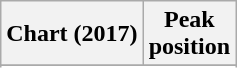<table class="wikitable sortable plainrowheaders" style="text-align:center">
<tr>
<th scope="col">Chart (2017)</th>
<th scope="col">Peak<br> position</th>
</tr>
<tr>
</tr>
<tr>
</tr>
<tr>
</tr>
<tr>
</tr>
<tr>
</tr>
<tr>
</tr>
<tr>
</tr>
<tr>
</tr>
</table>
